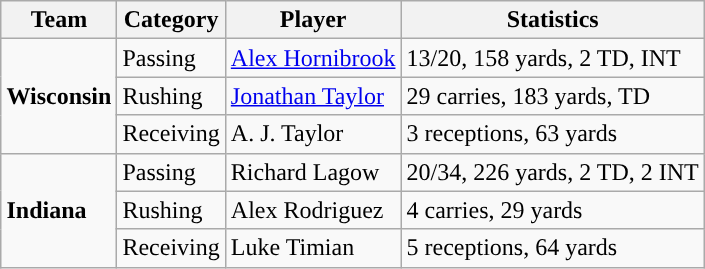<table class="wikitable" style="float: right;">
<tr>
<th>Team</th>
<th>Category</th>
<th>Player</th>
<th>Statistics</th>
</tr>
<tr>
<td rowspan=3><strong>Wisconsin</strong></td>
<td>Passing</td>
<td><a href='#'>Alex Hornibrook</a></td>
<td>13/20, 158 yards, 2 TD, INT</td>
</tr>
<tr>
<td>Rushing</td>
<td><a href='#'>Jonathan Taylor</a></td>
<td>29 carries, 183 yards, TD</td>
</tr>
<tr>
<td>Receiving</td>
<td>A. J. Taylor</td>
<td>3 receptions, 63 yards</td>
</tr>
<tr>
<td rowspan=3><strong>Indiana</strong></td>
<td>Passing</td>
<td>Richard Lagow</td>
<td>20/34, 226 yards, 2 TD, 2 INT</td>
</tr>
<tr>
<td>Rushing</td>
<td>Alex Rodriguez</td>
<td>4 carries, 29 yards</td>
</tr>
<tr>
<td>Receiving</td>
<td>Luke Timian</td>
<td>5 receptions, 64 yards</td>
</tr>
</table>
